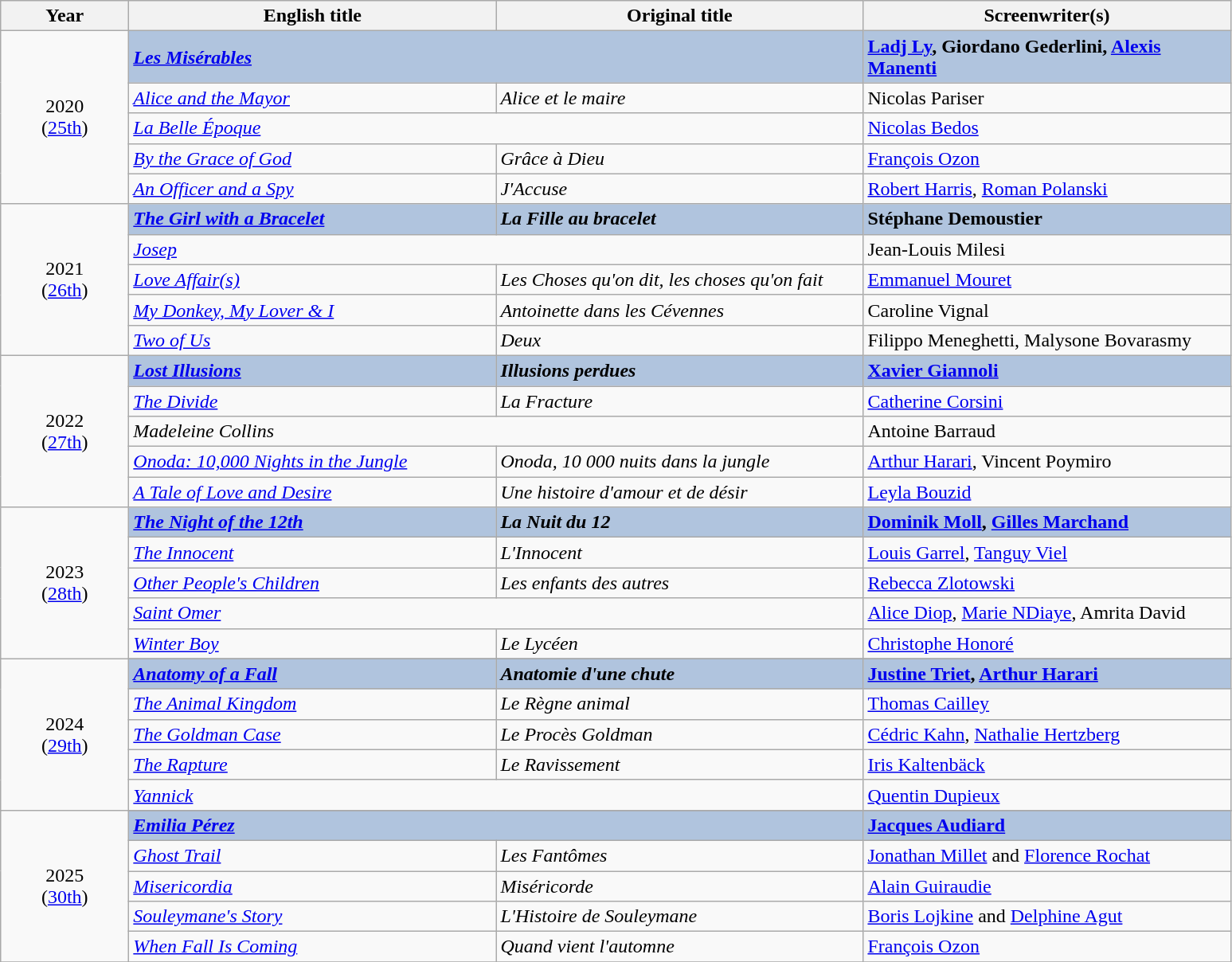<table class="wikitable">
<tr>
<th width="100"><strong>Year</strong></th>
<th width="300"><strong>English title</strong></th>
<th width="300"><strong>Original title</strong></th>
<th width="300"><strong>Screenwriter(s)</strong></th>
</tr>
<tr>
<td rowspan="5" style="text-align:center;">2020<br>(<a href='#'>25th</a>)</td>
<td style="background:#B0C4DE;" colspan=2><strong><em><a href='#'>Les Misérables</a></em></strong></td>
<td style="background:#B0C4DE;"><strong><a href='#'>Ladj Ly</a>, Giordano Gederlini, <a href='#'>Alexis Manenti</a></strong></td>
</tr>
<tr>
<td><em><a href='#'>Alice and the Mayor</a></em></td>
<td><em>Alice et le maire</em></td>
<td>Nicolas Pariser</td>
</tr>
<tr>
<td colspan=2><em><a href='#'>La Belle Époque</a></em></td>
<td><a href='#'>Nicolas Bedos</a></td>
</tr>
<tr>
<td><em><a href='#'>By the Grace of God</a></em></td>
<td><em>Grâce à Dieu</em></td>
<td><a href='#'>François Ozon</a></td>
</tr>
<tr>
<td><em><a href='#'>An Officer and a Spy</a></em></td>
<td><em>J'Accuse</em></td>
<td><a href='#'>Robert Harris</a>, <a href='#'>Roman Polanski</a></td>
</tr>
<tr>
<td rowspan="5" style="text-align:center;">2021<br>(<a href='#'>26th</a>)</td>
<td style="background:#B0C4DE;"><strong><em><a href='#'>The Girl with a Bracelet</a></em></strong></td>
<td style="background:#B0C4DE;"><strong><em>La Fille au bracelet</em></strong></td>
<td style="background:#B0C4DE;"><strong>Stéphane Demoustier</strong></td>
</tr>
<tr>
<td colspan=2><em><a href='#'>Josep</a></em></td>
<td>Jean-Louis Milesi</td>
</tr>
<tr>
<td><em><a href='#'>Love Affair(s)</a></em></td>
<td><em>Les Choses qu'on dit, les choses qu'on fait</em></td>
<td><a href='#'>Emmanuel Mouret</a></td>
</tr>
<tr>
<td><em><a href='#'>My Donkey, My Lover & I</a></em></td>
<td><em>Antoinette dans les Cévennes</em></td>
<td>Caroline Vignal</td>
</tr>
<tr>
<td><em><a href='#'>Two of Us</a></em></td>
<td><em>Deux</em></td>
<td>Filippo Meneghetti, Malysone Bovarasmy</td>
</tr>
<tr>
<td rowspan="5" style="text-align:center;">2022<br>(<a href='#'>27th</a>)</td>
<td style="background:#B0C4DE;"><strong><em><a href='#'>Lost Illusions</a></em></strong></td>
<td style="background:#B0C4DE;"><strong><em>Illusions perdues</em></strong></td>
<td style="background:#B0C4DE;"><strong><a href='#'>Xavier Giannoli</a></strong></td>
</tr>
<tr>
<td><em><a href='#'>The Divide</a></em></td>
<td><em>La Fracture</em></td>
<td><a href='#'>Catherine Corsini</a></td>
</tr>
<tr>
<td colspan=2><em>Madeleine Collins</em></td>
<td>Antoine Barraud</td>
</tr>
<tr>
<td><em><a href='#'>Onoda: 10,000 Nights in the Jungle</a></em></td>
<td><em>Onoda, 10 000 nuits dans la jungle</em></td>
<td><a href='#'>Arthur Harari</a>, Vincent Poymiro</td>
</tr>
<tr>
<td><em><a href='#'>A Tale of Love and Desire</a></em></td>
<td><em>Une histoire d'amour et de désir</em></td>
<td><a href='#'>Leyla Bouzid</a></td>
</tr>
<tr>
<td rowspan="5" style="text-align:center;">2023<br>(<a href='#'>28th</a>)</td>
<td style="background:#B0C4DE;"><strong><em><a href='#'>The Night of the 12th</a></em></strong></td>
<td style="background:#B0C4DE;"><strong><em>La Nuit du 12</em></strong></td>
<td style="background:#B0C4DE;"><strong><a href='#'>Dominik Moll</a>, <a href='#'>Gilles Marchand</a></strong></td>
</tr>
<tr>
<td><em><a href='#'>The Innocent</a></em></td>
<td><em>L'Innocent</em></td>
<td><a href='#'>Louis Garrel</a>, <a href='#'>Tanguy Viel</a></td>
</tr>
<tr>
<td><em><a href='#'>Other People's Children</a></em></td>
<td><em>Les enfants des autres</em></td>
<td><a href='#'>Rebecca Zlotowski</a></td>
</tr>
<tr>
<td colspan=2><em><a href='#'>Saint Omer</a></em></td>
<td><a href='#'>Alice Diop</a>, <a href='#'>Marie NDiaye</a>, Amrita David</td>
</tr>
<tr>
<td><em><a href='#'>Winter Boy</a></em></td>
<td><em>Le Lycéen</em></td>
<td><a href='#'>Christophe Honoré</a></td>
</tr>
<tr>
<td rowspan="6" style="text-align:center;">2024<br>(<a href='#'>29th</a>)</td>
</tr>
<tr style="background:#B0C4DE;">
<td><strong><em><a href='#'>Anatomy of a Fall</a></em></strong></td>
<td><strong><em>Anatomie d'une chute</em></strong></td>
<td><strong><a href='#'>Justine Triet</a>, <a href='#'>Arthur Harari</a></strong></td>
</tr>
<tr>
<td><em><a href='#'>The Animal Kingdom</a></em></td>
<td><em>Le Règne animal</em></td>
<td><a href='#'>Thomas Cailley</a></td>
</tr>
<tr>
<td><em><a href='#'>The Goldman Case</a></em></td>
<td><em>Le Procès Goldman</em></td>
<td><a href='#'>Cédric Kahn</a>, <a href='#'>Nathalie Hertzberg</a></td>
</tr>
<tr>
<td><em><a href='#'>The Rapture</a></em></td>
<td><em>Le Ravissement</em></td>
<td><a href='#'>Iris Kaltenbäck</a></td>
</tr>
<tr>
<td colspan=2><em><a href='#'>Yannick</a></em></td>
<td><a href='#'>Quentin Dupieux</a></td>
</tr>
<tr>
<td rowspan="6" style="text-align:center;">2025<br>(<a href='#'>30th</a>)</td>
</tr>
<tr style="background:#B0C4DE;">
<td colspan=2><strong><em><a href='#'>Emilia Pérez</a></em></strong></td>
<td><strong><a href='#'>Jacques Audiard</a></strong></td>
</tr>
<tr>
<td><em><a href='#'>Ghost Trail</a></em></td>
<td><em>Les Fantômes</em></td>
<td><a href='#'>Jonathan Millet</a> and <a href='#'>Florence Rochat</a></td>
</tr>
<tr>
<td><em><a href='#'>Misericordia</a></em></td>
<td><em>Miséricorde</em></td>
<td><a href='#'>Alain Guiraudie</a></td>
</tr>
<tr>
<td><em><a href='#'>Souleymane's Story</a></em></td>
<td><em>L'Histoire de Souleymane</em></td>
<td><a href='#'>Boris Lojkine</a> and <a href='#'>Delphine Agut</a></td>
</tr>
<tr>
<td><em><a href='#'>When Fall Is Coming</a></em></td>
<td><em>Quand vient l'automne</em></td>
<td><a href='#'>François Ozon</a></td>
</tr>
<tr>
</tr>
</table>
